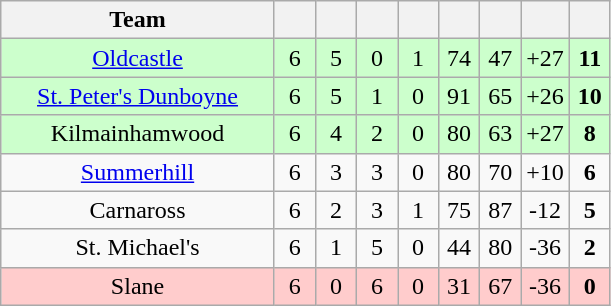<table class="wikitable" style="text-align:center">
<tr>
<th width="175">Team</th>
<th width="20"></th>
<th width="20"></th>
<th width="20"></th>
<th width="20"></th>
<th width="20"></th>
<th width="20"></th>
<th width="20"></th>
<th width="20"></th>
</tr>
<tr style="background:#cfc;">
<td><a href='#'>Oldcastle</a></td>
<td>6</td>
<td>5</td>
<td>0</td>
<td>1</td>
<td>74</td>
<td>47</td>
<td>+27</td>
<td><strong>11</strong></td>
</tr>
<tr style="background:#cfc;">
<td><a href='#'>St. Peter's Dunboyne</a></td>
<td>6</td>
<td>5</td>
<td>1</td>
<td>0</td>
<td>91</td>
<td>65</td>
<td>+26</td>
<td><strong>10</strong></td>
</tr>
<tr style="background:#cfc;">
<td>Kilmainhamwood</td>
<td>6</td>
<td>4</td>
<td>2</td>
<td>0</td>
<td>80</td>
<td>63</td>
<td>+27</td>
<td><strong>8</strong></td>
</tr>
<tr>
<td><a href='#'>Summerhill</a></td>
<td>6</td>
<td>3</td>
<td>3</td>
<td>0</td>
<td>80</td>
<td>70</td>
<td>+10</td>
<td><strong>6</strong></td>
</tr>
<tr>
<td>Carnaross</td>
<td>6</td>
<td>2</td>
<td>3</td>
<td>1</td>
<td>75</td>
<td>87</td>
<td>-12</td>
<td><strong>5</strong></td>
</tr>
<tr>
<td>St. Michael's</td>
<td>6</td>
<td>1</td>
<td>5</td>
<td>0</td>
<td>44</td>
<td>80</td>
<td>-36</td>
<td><strong>2</strong></td>
</tr>
<tr style="background:#fcc;">
<td>Slane</td>
<td>6</td>
<td>0</td>
<td>6</td>
<td>0</td>
<td>31</td>
<td>67</td>
<td>-36</td>
<td><strong>0</strong></td>
</tr>
</table>
